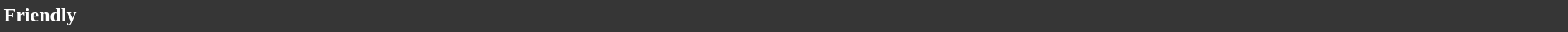<table style="width: 100%; background:#363636; color:white;">
<tr>
<td><strong>Friendly</strong></td>
</tr>
<tr>
</tr>
</table>
